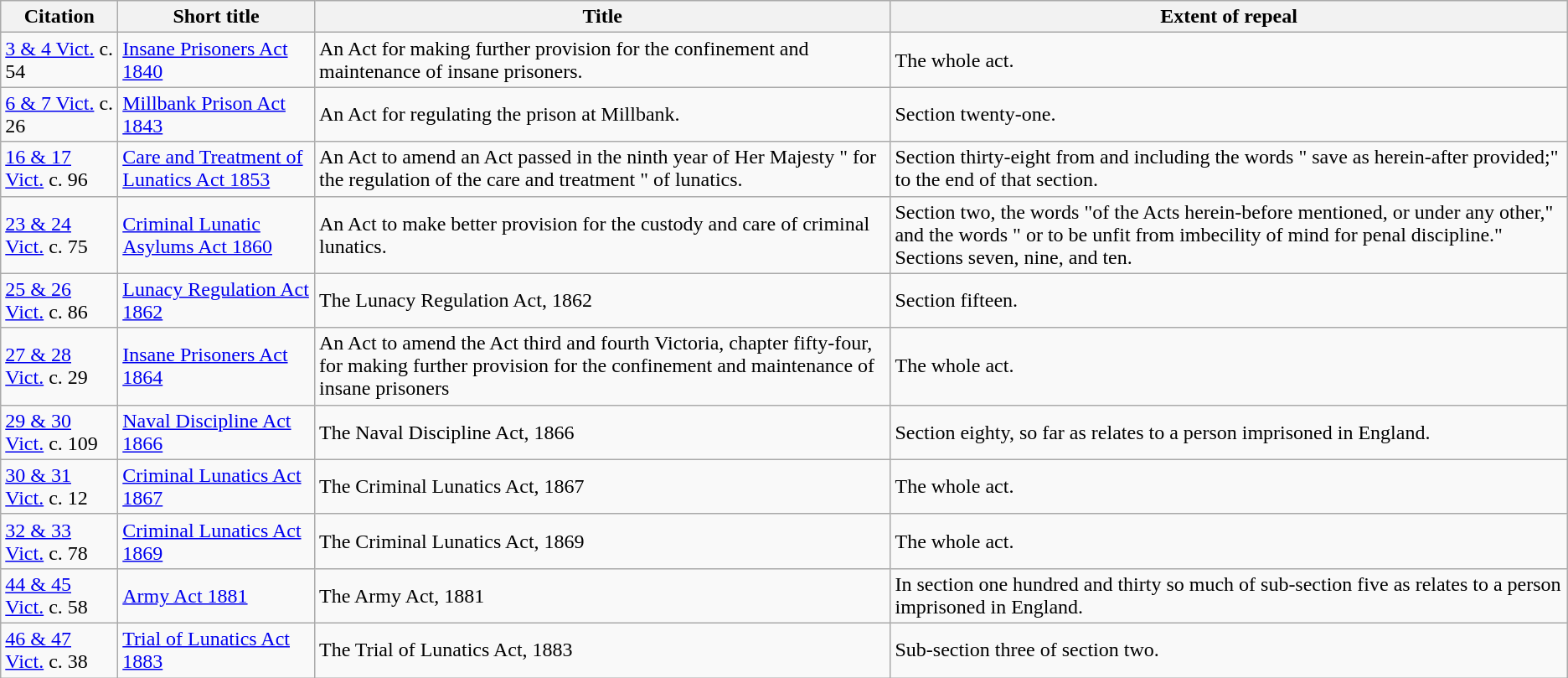<table class="wikitable">
<tr>
<th>Citation</th>
<th>Short title</th>
<th>Title</th>
<th>Extent of repeal</th>
</tr>
<tr>
<td><a href='#'>3 & 4 Vict.</a> c. 54</td>
<td><a href='#'>Insane Prisoners Act 1840</a></td>
<td>An Act for making further provision for the confinement and maintenance of insane prisoners.</td>
<td>The whole act.</td>
</tr>
<tr>
<td><a href='#'>6 & 7 Vict.</a> c. 26</td>
<td><a href='#'>Millbank Prison Act 1843</a></td>
<td>An Act for regulating the prison at Millbank.</td>
<td>Section twenty-one.</td>
</tr>
<tr>
<td><a href='#'>16 & 17 Vict.</a> c. 96</td>
<td><a href='#'>Care and Treatment of Lunatics Act 1853</a></td>
<td>An Act to amend an Act passed in the ninth year of Her Majesty " for the regulation of the care and treatment " of lunatics.</td>
<td>Section thirty-eight from and including the words " save as herein-after provided;" to the end of that section.</td>
</tr>
<tr>
<td><a href='#'>23 & 24 Vict.</a> c. 75</td>
<td><a href='#'>Criminal Lunatic Asylums Act 1860</a></td>
<td>An Act to make better provision for the custody and care of criminal lunatics.</td>
<td>Section two, the words "of the Acts herein-before mentioned, or under any other," and the words " or to be unfit from imbecility of mind for penal discipline." Sections seven, nine, and ten.</td>
</tr>
<tr>
<td><a href='#'>25 & 26 Vict.</a> c. 86</td>
<td><a href='#'>Lunacy Regulation Act 1862</a></td>
<td>The Lunacy Regulation Act, 1862</td>
<td>Section fifteen.</td>
</tr>
<tr>
<td><a href='#'>27 & 28 Vict.</a> c. 29</td>
<td><a href='#'>Insane Prisoners Act 1864</a></td>
<td>An Act to amend the Act third and fourth Victoria, chapter fifty-four, for making further provision for the confinement and maintenance of insane prisoners</td>
<td>The whole act.</td>
</tr>
<tr>
<td><a href='#'>29 & 30 Vict.</a> c. 109</td>
<td><a href='#'>Naval Discipline Act 1866</a></td>
<td>The Naval Discipline Act, 1866</td>
<td>Section eighty, so far as relates to a person imprisoned in England.</td>
</tr>
<tr>
<td><a href='#'>30 & 31 Vict.</a> c. 12</td>
<td><a href='#'>Criminal Lunatics Act 1867</a></td>
<td>The Criminal Lunatics Act, 1867</td>
<td>The whole act.</td>
</tr>
<tr>
<td><a href='#'>32 & 33 Vict.</a> c. 78</td>
<td><a href='#'>Criminal Lunatics Act 1869</a></td>
<td>The Criminal Lunatics Act, 1869</td>
<td>The whole act.</td>
</tr>
<tr>
<td><a href='#'>44 & 45 Vict.</a> c. 58</td>
<td><a href='#'>Army Act 1881</a></td>
<td>The Army Act, 1881</td>
<td>In section one hundred and thirty so much of sub-section five as relates to a person imprisoned in England.</td>
</tr>
<tr>
<td><a href='#'>46 & 47 Vict.</a> c. 38</td>
<td><a href='#'>Trial of Lunatics Act 1883</a></td>
<td>The Trial of Lunatics Act, 1883</td>
<td>Sub-section three of section two.</td>
</tr>
</table>
